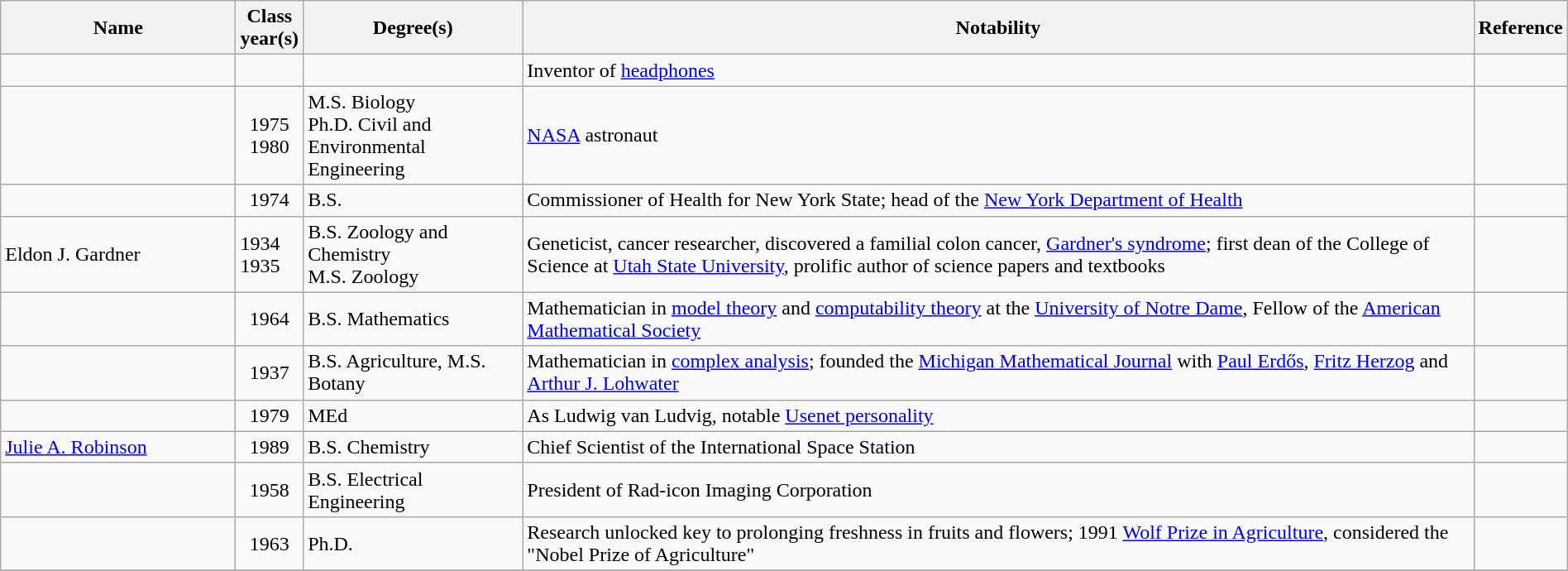<table class="wikitable sortable" style="width:100%">
<tr>
<th style="width:15%;" class="unsortable">Name</th>
<th style="width:3%;">Class year(s)</th>
<th style="width:14%;">Degree(s)</th>
<th style="width:*;" class="unsortable">Notability</th>
<th style="width:3%;" class="unsortable">Reference</th>
</tr>
<tr>
<td></td>
<td style="text-align:center;"></td>
<td></td>
<td>Inventor of <a href='#'>headphones</a></td>
<td style="text-align:center;"></td>
</tr>
<tr>
<td></td>
<td style="text-align:center;">1975<br>1980</td>
<td>M.S. Biology<br>Ph.D. Civil and Environmental Engineering</td>
<td><a href='#'>NASA</a> astronaut</td>
<td style="text-align:center;"></td>
</tr>
<tr>
<td></td>
<td style="text-align:center;">1974</td>
<td>B.S.</td>
<td>Commissioner of Health for New York State; head of the <a href='#'>New York Department of Health</a></td>
<td style="text-align:center;"></td>
</tr>
<tr>
<td>Eldon J. Gardner</td>
<td>1934<br>1935</td>
<td>B.S. Zoology and Chemistry<br>M.S. Zoology</td>
<td>Geneticist, cancer researcher, discovered a familial colon cancer, <a href='#'>Gardner's syndrome</a>; first dean of the College of Science at <a href='#'>Utah State University</a>, prolific author of science papers and textbooks</td>
<td></td>
</tr>
<tr>
<td></td>
<td style="text-align:center;">1964</td>
<td>B.S. Mathematics</td>
<td>Mathematician in <a href='#'>model theory</a> and <a href='#'>computability theory</a> at the <a href='#'>University of Notre Dame</a>, Fellow of the <a href='#'>American Mathematical Society</a></td>
<td style="text-align:center;"></td>
</tr>
<tr>
<td></td>
<td style="text-align:center;">1937</td>
<td>B.S. Agriculture, M.S. Botany</td>
<td>Mathematician in <a href='#'>complex analysis</a>; founded the <a href='#'>Michigan Mathematical Journal</a> with <a href='#'>Paul Erdős</a>, <a href='#'>Fritz Herzog</a> and <a href='#'>Arthur J. Lohwater</a></td>
<td style="text-align:center;"></td>
</tr>
<tr>
<td></td>
<td style="text-align:center;">1979</td>
<td>MEd</td>
<td>As Ludwig van Ludvig, notable <a href='#'>Usenet personality</a></td>
<td style="text-align:center;"></td>
</tr>
<tr>
<td><a href='#'>Julie A. Robinson</a></td>
<td style="text-align:center;">1989</td>
<td>B.S. Chemistry</td>
<td>Chief Scientist of the International Space Station</td>
<td style="text-align:center;"></td>
</tr>
<tr>
<td></td>
<td style="text-align:center;">1958</td>
<td>B.S. Electrical Engineering</td>
<td>President of Rad-icon Imaging Corporation</td>
<td style="text-align:center;"></td>
</tr>
<tr>
<td></td>
<td style="text-align:center;">1963</td>
<td>Ph.D.</td>
<td>Research unlocked key to prolonging freshness in fruits and flowers; 1991 <a href='#'>Wolf Prize in Agriculture</a>, considered the "Nobel Prize of Agriculture"</td>
<td style="text-align:center;"></td>
</tr>
<tr>
</tr>
</table>
